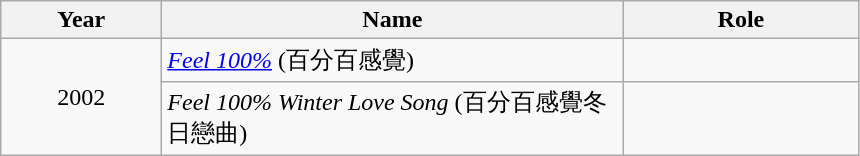<table class="wikitable">
<tr>
<th align-"left" width="100">Year</th>
<th align="left" width="300">Name</th>
<th align="left" width="150">Role</th>
</tr>
<tr>
<td rowspan="2" align="center">2002</td>
<td align="left"><em><a href='#'>Feel 100%</a></em> (百分百感覺)</td>
<td align="left"></td>
</tr>
<tr>
<td align="left"><em>Feel 100% Winter Love Song</em> (百分百感覺冬日戀曲)</td>
<td align="left"></td>
</tr>
</table>
